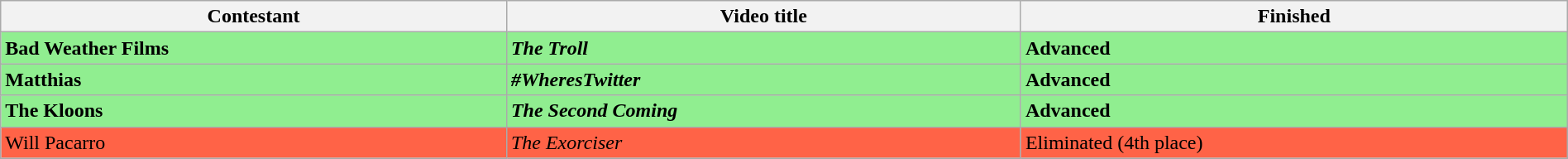<table class="wikitable" width="100%">
<tr>
<th>Contestant</th>
<th>Video title</th>
<th>Finished</th>
</tr>
<tr>
<td style="background:lightgreen; color:black;"><strong>Bad Weather Films</strong></td>
<td style="background:lightgreen; color:black;"><strong><em>The Troll</em></strong></td>
<td style="background:lightgreen; color:black;"><strong>Advanced</strong></td>
</tr>
<tr>
<td style="background:lightgreen; color:black;"><strong>Matthias</strong></td>
<td style="background:lightgreen; color:black;"><strong><em>#WheresTwitter</em></strong></td>
<td style="background:lightgreen; color:black;"><strong>Advanced</strong></td>
</tr>
<tr>
<td style="background:lightgreen; color:black;"><strong>The Kloons</strong></td>
<td style="background:lightgreen; color:black;"><strong><em>The Second Coming</em></strong></td>
<td style="background:lightgreen; color:black;"><strong>Advanced</strong></td>
</tr>
<tr>
<td style="background:tomato; color:black;">Will Pacarro</td>
<td style="background:tomato; color:black;"><em>The Exorciser</em></td>
<td style="background:tomato; color:black;">Eliminated (4th place)</td>
</tr>
</table>
